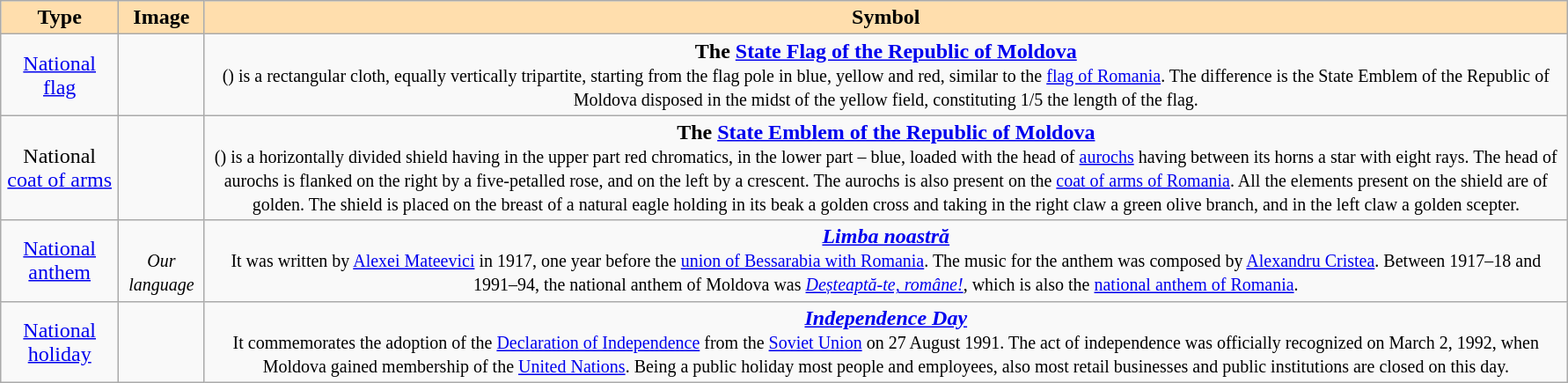<table class="wikitable" style="text-align:center;width:94%;">
<tr>
<th style=background:#FFDEAD;>Type</th>
<th style=background:#FFDEAD;>Image</th>
<th style=background:#FFDEAD;>Symbol</th>
</tr>
<tr>
<td><a href='#'>National flag</a></td>
<td></td>
<td><strong>The <a href='#'>State Flag of the Republic of Moldova</a></strong><br><small> () is a rectangular cloth, equally vertically tripartite, starting from the flag pole in blue, yellow and red, similar to the <a href='#'>flag of Romania</a>. The difference is the State Emblem of the Republic of Moldova disposed in the midst of the yellow field, constituting 1/5 the length of the flag.</small></td>
</tr>
<tr>
<td>National <a href='#'>coat of arms</a></td>
<td></td>
<td><strong>The <a href='#'>State Emblem of the Republic of Moldova</a></strong><br><small> () is a horizontally divided shield having in the upper part red chromatics, in the lower part – blue, loaded with the head of <a href='#'>aurochs</a> having between its horns a star with eight rays. The head of aurochs is flanked on the right by a five-petalled rose, and on the left by a crescent. The aurochs is also present on the <a href='#'>coat of arms of Romania</a>. All the elements present on the shield are of golden. The shield is placed on the breast of a natural eagle holding in its beak a golden cross and taking in the right claw a green olive branch, and in the left claw a golden scepter.</small></td>
</tr>
<tr>
<td><a href='#'>National anthem</a></td>
<td><span><small><br><em>Our language</em></small></span><br></td>
<td><strong><em><a href='#'>Limba noastră</a></em></strong><br><small>It was written by <a href='#'>Alexei Mateevici</a> in 1917, one year before the <a href='#'>union of Bessarabia with Romania</a>. The music for the anthem was composed by <a href='#'>Alexandru Cristea</a>. Between 1917–18 and 1991–94, the national anthem of Moldova was <em><a href='#'>Deșteaptă-te, române!</a></em>, which is also the <a href='#'>national anthem of Romania</a>.</small></td>
</tr>
<tr>
<td><a href='#'>National holiday</a></td>
<td></td>
<td><strong><em><a href='#'>Independence Day</a></em></strong><br><small>It commemorates the adoption of the <a href='#'>Declaration of Independence</a> from the <a href='#'>Soviet Union</a> on 27 August 1991. The act of independence was officially recognized on March 2, 1992, when Moldova gained membership of the <a href='#'>United Nations</a>. Being a public holiday most people and employees, also most retail businesses and public institutions are closed on this day.</small></td>
</tr>
</table>
